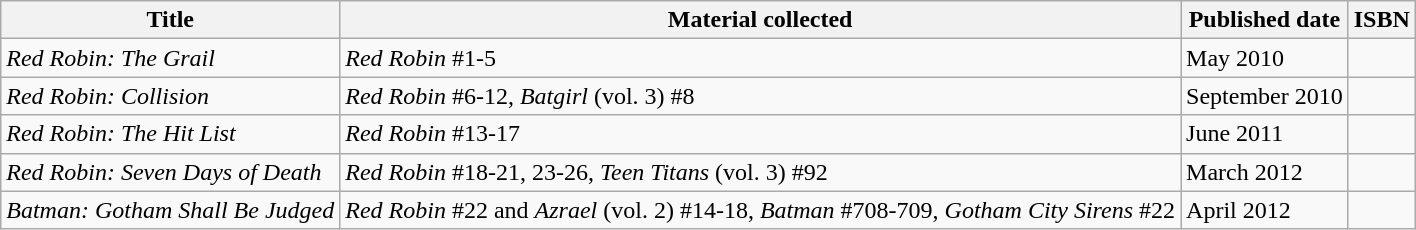<table class="wikitable">
<tr>
<th>Title</th>
<th>Material collected</th>
<th>Published date</th>
<th>ISBN</th>
</tr>
<tr>
<td><em>Red Robin: The Grail</em></td>
<td><em>Red Robin</em> #1-5</td>
<td>May 2010</td>
<td></td>
</tr>
<tr>
<td><em>Red Robin: Collision</em></td>
<td><em>Red Robin</em> #6-12, <em>Batgirl</em> (vol. 3) #8</td>
<td>September 2010</td>
<td></td>
</tr>
<tr>
<td><em>Red Robin: The Hit List</em></td>
<td><em>Red Robin</em> #13-17</td>
<td>June 2011</td>
<td></td>
</tr>
<tr>
<td><em>Red Robin: Seven Days of Death</em></td>
<td><em>Red Robin</em> #18-21, 23-26, <em>Teen Titans</em> (vol. 3) #92</td>
<td>March 2012</td>
<td></td>
</tr>
<tr>
<td><em>Batman: Gotham Shall Be Judged</em></td>
<td><em>Red Robin</em> #22 and <em>Azrael</em> (vol. 2) #14-18, <em>Batman</em> #708-709, <em>Gotham City Sirens</em> #22</td>
<td>April 2012</td>
<td></td>
</tr>
</table>
